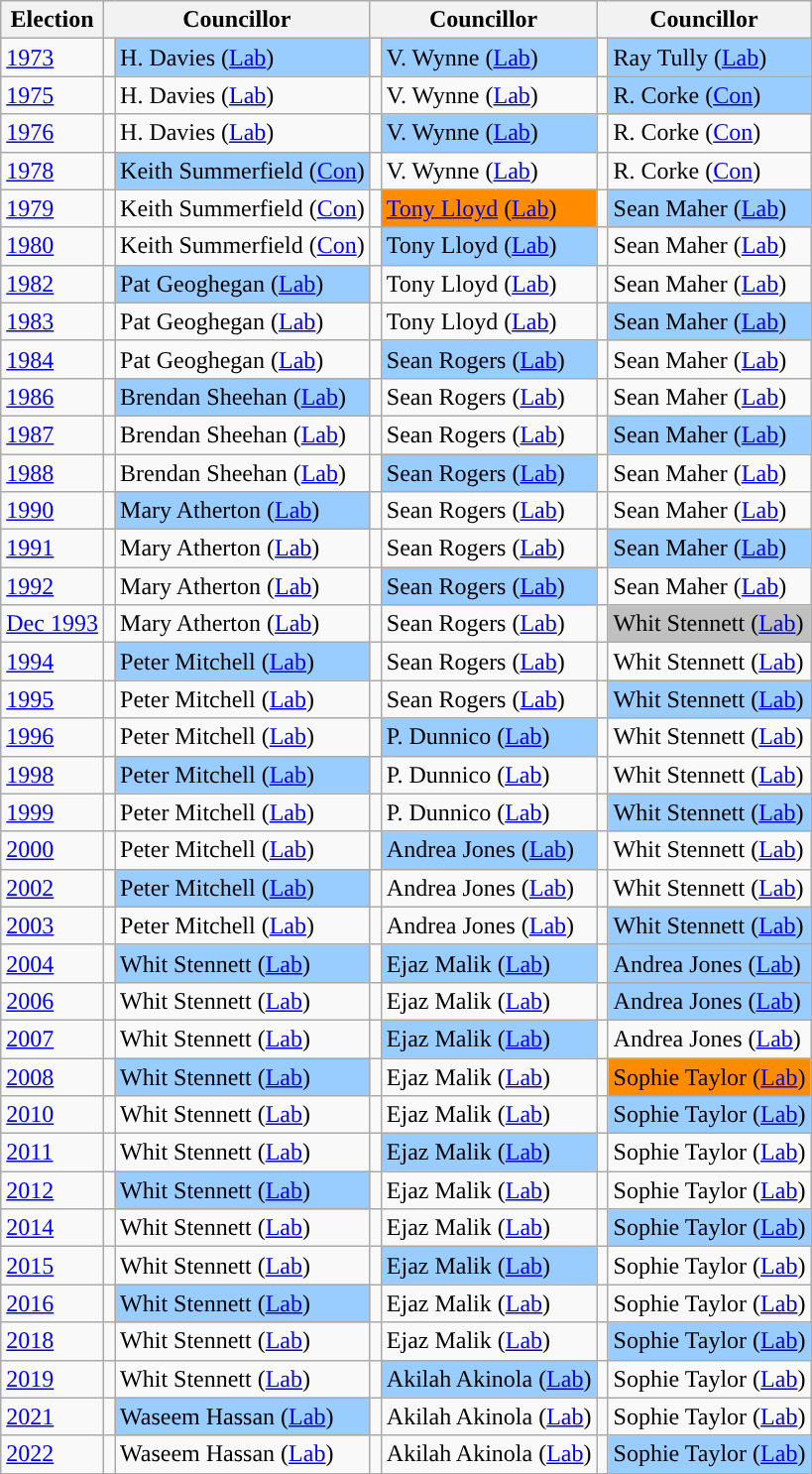<table class="wikitable">
<tr>
<th>Election</th>
<th colspan="2">Councillor</th>
<th colspan="2">Councillor</th>
<th colspan="2">Councillor</th>
</tr>
<tr>
<td><a href='#'>1973</a></td>
<td style="background-color: "></td>
<td bgcolor="#99CCFF">H. Davies (<a href='#'>Lab</a>)</td>
<td style="background-color: "></td>
<td bgcolor="#99CCFF">V. Wynne (<a href='#'>Lab</a>)</td>
<td style="background-color: "></td>
<td bgcolor="#99CCFF">Ray Tully (<a href='#'>Lab</a>)</td>
</tr>
<tr>
<td><a href='#'>1975</a></td>
<td style="background-color: "></td>
<td>H. Davies (<a href='#'>Lab</a>)</td>
<td style="background-color: "></td>
<td>V. Wynne (<a href='#'>Lab</a>)</td>
<td style="background-color: "></td>
<td bgcolor="#99CCFF">R. Corke (<a href='#'>Con</a>)</td>
</tr>
<tr>
<td><a href='#'>1976</a></td>
<td style="background-color: "></td>
<td>H. Davies (<a href='#'>Lab</a>)</td>
<td style="background-color: "></td>
<td bgcolor="#99CCFF">V. Wynne (<a href='#'>Lab</a>)</td>
<td style="background-color: "></td>
<td>R. Corke (<a href='#'>Con</a>)</td>
</tr>
<tr>
<td><a href='#'>1978</a></td>
<td style="background-color: "></td>
<td bgcolor="#99CCFF">Keith Summerfield (<a href='#'>Con</a>)</td>
<td style="background-color: "></td>
<td>V. Wynne (<a href='#'>Lab</a>)</td>
<td style="background-color: "></td>
<td>R. Corke (<a href='#'>Con</a>)</td>
</tr>
<tr>
<td><a href='#'>1979</a></td>
<td style="background-color: "></td>
<td>Keith Summerfield (<a href='#'>Con</a>)</td>
<td style="background-color: "></td>
<td bgcolor="#FF8C00"><a href='#'>Tony Lloyd</a> (<a href='#'>Lab</a>)</td>
<td style="background-color: "></td>
<td bgcolor="#99CCFF">Sean Maher (<a href='#'>Lab</a>)</td>
</tr>
<tr>
<td><a href='#'>1980</a></td>
<td style="background-color: "></td>
<td>Keith Summerfield (<a href='#'>Con</a>)</td>
<td style="background-color: "></td>
<td bgcolor="#99CCFF">Tony Lloyd (<a href='#'>Lab</a>)</td>
<td style="background-color: "></td>
<td>Sean Maher (<a href='#'>Lab</a>)</td>
</tr>
<tr>
<td><a href='#'>1982</a></td>
<td style="background-color: "></td>
<td bgcolor="#99CCFF">Pat Geoghegan (<a href='#'>Lab</a>)</td>
<td style="background-color: "></td>
<td>Tony Lloyd (<a href='#'>Lab</a>)</td>
<td style="background-color: "></td>
<td>Sean Maher (<a href='#'>Lab</a>)</td>
</tr>
<tr>
<td><a href='#'>1983</a></td>
<td style="background-color: "></td>
<td>Pat Geoghegan (<a href='#'>Lab</a>)</td>
<td style="background-color: "></td>
<td>Tony Lloyd (<a href='#'>Lab</a>)</td>
<td style="background-color: "></td>
<td bgcolor="#99CCFF">Sean Maher (<a href='#'>Lab</a>)</td>
</tr>
<tr>
<td><a href='#'>1984</a></td>
<td style="background-color: "></td>
<td>Pat Geoghegan (<a href='#'>Lab</a>)</td>
<td style="background-color: "></td>
<td bgcolor="#99CCFF">Sean Rogers (<a href='#'>Lab</a>)</td>
<td style="background-color: "></td>
<td>Sean Maher (<a href='#'>Lab</a>)</td>
</tr>
<tr>
<td><a href='#'>1986</a></td>
<td style="background-color: "></td>
<td bgcolor="#99CCFF">Brendan Sheehan (<a href='#'>Lab</a>)</td>
<td style="background-color: "></td>
<td>Sean Rogers (<a href='#'>Lab</a>)</td>
<td style="background-color: "></td>
<td>Sean Maher (<a href='#'>Lab</a>)</td>
</tr>
<tr>
<td><a href='#'>1987</a></td>
<td style="background-color: "></td>
<td>Brendan Sheehan (<a href='#'>Lab</a>)</td>
<td style="background-color: "></td>
<td>Sean Rogers (<a href='#'>Lab</a>)</td>
<td style="background-color: "></td>
<td bgcolor="#99CCFF">Sean Maher (<a href='#'>Lab</a>)</td>
</tr>
<tr>
<td><a href='#'>1988</a></td>
<td style="background-color: "></td>
<td>Brendan Sheehan (<a href='#'>Lab</a>)</td>
<td style="background-color: "></td>
<td bgcolor="#99CCFF">Sean Rogers (<a href='#'>Lab</a>)</td>
<td style="background-color: "></td>
<td>Sean Maher (<a href='#'>Lab</a>)</td>
</tr>
<tr>
<td><a href='#'>1990</a></td>
<td style="background-color: "></td>
<td bgcolor="#99CCFF">Mary Atherton (<a href='#'>Lab</a>)</td>
<td style="background-color: "></td>
<td>Sean Rogers (<a href='#'>Lab</a>)</td>
<td style="background-color: "></td>
<td>Sean Maher (<a href='#'>Lab</a>)</td>
</tr>
<tr>
<td><a href='#'>1991</a></td>
<td style="background-color: "></td>
<td>Mary Atherton (<a href='#'>Lab</a>)</td>
<td style="background-color: "></td>
<td>Sean Rogers (<a href='#'>Lab</a>)</td>
<td style="background-color: "></td>
<td bgcolor="#99CCFF">Sean Maher (<a href='#'>Lab</a>)</td>
</tr>
<tr>
<td><a href='#'>1992</a></td>
<td style="background-color: "></td>
<td>Mary Atherton (<a href='#'>Lab</a>)</td>
<td style="background-color: "></td>
<td bgcolor="#99CCFF">Sean Rogers (<a href='#'>Lab</a>)</td>
<td style="background-color: "></td>
<td>Sean Maher (<a href='#'>Lab</a>)</td>
</tr>
<tr>
<td><a href='#'>Dec 1993</a></td>
<td style="background-color: "></td>
<td>Mary Atherton (<a href='#'>Lab</a>)</td>
<td style="background-color: "></td>
<td>Sean Rogers (<a href='#'>Lab</a>)</td>
<td style="background-color: "></td>
<td bgcolor="#C0C0C0">Whit Stennett (<a href='#'>Lab</a>)</td>
</tr>
<tr>
<td><a href='#'>1994</a></td>
<td style="background-color: "></td>
<td bgcolor="#99CCFF">Peter Mitchell (<a href='#'>Lab</a>)</td>
<td style="background-color: "></td>
<td>Sean Rogers (<a href='#'>Lab</a>)</td>
<td style="background-color: "></td>
<td>Whit Stennett (<a href='#'>Lab</a>)</td>
</tr>
<tr>
<td><a href='#'>1995</a></td>
<td style="background-color: "></td>
<td>Peter Mitchell (<a href='#'>Lab</a>)</td>
<td style="background-color: "></td>
<td>Sean Rogers (<a href='#'>Lab</a>)</td>
<td style="background-color: "></td>
<td bgcolor="#99CCFF">Whit Stennett (<a href='#'>Lab</a>)</td>
</tr>
<tr>
<td><a href='#'>1996</a></td>
<td style="background-color: "></td>
<td>Peter Mitchell (<a href='#'>Lab</a>)</td>
<td style="background-color: "></td>
<td bgcolor="#99CCFF">P. Dunnico (<a href='#'>Lab</a>)</td>
<td style="background-color: "></td>
<td>Whit Stennett (<a href='#'>Lab</a>)</td>
</tr>
<tr>
<td><a href='#'>1998</a></td>
<td style="background-color: "></td>
<td bgcolor="#99CCFF">Peter Mitchell (<a href='#'>Lab</a>)</td>
<td style="background-color: "></td>
<td>P. Dunnico (<a href='#'>Lab</a>)</td>
<td style="background-color: "></td>
<td>Whit Stennett (<a href='#'>Lab</a>)</td>
</tr>
<tr>
<td><a href='#'>1999</a></td>
<td style="background-color: "></td>
<td>Peter Mitchell (<a href='#'>Lab</a>)</td>
<td style="background-color: "></td>
<td>P. Dunnico (<a href='#'>Lab</a>)</td>
<td style="background-color: "></td>
<td bgcolor="#99CCFF">Whit Stennett (<a href='#'>Lab</a>)</td>
</tr>
<tr>
<td><a href='#'>2000</a></td>
<td style="background-color: "></td>
<td>Peter Mitchell (<a href='#'>Lab</a>)</td>
<td style="background-color: "></td>
<td bgcolor="#99CCFF">Andrea Jones (<a href='#'>Lab</a>)</td>
<td style="background-color: "></td>
<td>Whit Stennett (<a href='#'>Lab</a>)</td>
</tr>
<tr>
<td><a href='#'>2002</a></td>
<td style="background-color: "></td>
<td bgcolor="#99CCFF">Peter Mitchell (<a href='#'>Lab</a>)</td>
<td style="background-color: "></td>
<td>Andrea Jones (<a href='#'>Lab</a>)</td>
<td style="background-color: "></td>
<td>Whit Stennett (<a href='#'>Lab</a>)</td>
</tr>
<tr>
<td><a href='#'>2003</a></td>
<td style="background-color: "></td>
<td>Peter Mitchell (<a href='#'>Lab</a>)</td>
<td style="background-color: "></td>
<td>Andrea Jones (<a href='#'>Lab</a>)</td>
<td style="background-color: "></td>
<td bgcolor="#99CCFF">Whit Stennett (<a href='#'>Lab</a>)</td>
</tr>
<tr>
<td><a href='#'>2004</a></td>
<td style="background-color: "></td>
<td bgcolor="#99CCFF">Whit Stennett (<a href='#'>Lab</a>)</td>
<td style="background-color: "></td>
<td bgcolor="#99CCFF">Ejaz Malik (<a href='#'>Lab</a>)</td>
<td style="background-color: "></td>
<td bgcolor="#99CCFF">Andrea Jones (<a href='#'>Lab</a>)</td>
</tr>
<tr>
<td><a href='#'>2006</a></td>
<td style="background-color: "></td>
<td>Whit Stennett (<a href='#'>Lab</a>)</td>
<td style="background-color: "></td>
<td>Ejaz Malik (<a href='#'>Lab</a>)</td>
<td style="background-color: "></td>
<td bgcolor="#99CCFF">Andrea Jones (<a href='#'>Lab</a>)</td>
</tr>
<tr>
<td><a href='#'>2007</a></td>
<td style="background-color: "></td>
<td>Whit Stennett (<a href='#'>Lab</a>)</td>
<td style="background-color: "></td>
<td bgcolor="#99CCFF">Ejaz Malik (<a href='#'>Lab</a>)</td>
<td style="background-color: "></td>
<td>Andrea Jones (<a href='#'>Lab</a>)</td>
</tr>
<tr>
<td><a href='#'>2008</a></td>
<td style="background-color: "></td>
<td bgcolor="#99CCFF">Whit Stennett (<a href='#'>Lab</a>)</td>
<td style="background-color: "></td>
<td>Ejaz Malik (<a href='#'>Lab</a>)</td>
<td style="background-color: "></td>
<td bgcolor="#FF8C00">Sophie Taylor (<a href='#'>Lab</a>)</td>
</tr>
<tr>
<td><a href='#'>2010</a></td>
<td style="background-color: "></td>
<td>Whit Stennett (<a href='#'>Lab</a>)</td>
<td style="background-color: "></td>
<td>Ejaz Malik (<a href='#'>Lab</a>)</td>
<td style="background-color: "></td>
<td bgcolor="#99CCFF">Sophie Taylor (<a href='#'>Lab</a>)</td>
</tr>
<tr>
<td><a href='#'>2011</a></td>
<td style="background-color: "></td>
<td>Whit Stennett (<a href='#'>Lab</a>)</td>
<td style="background-color: "></td>
<td bgcolor="#99CCFF">Ejaz Malik (<a href='#'>Lab</a>)</td>
<td style="background-color: "></td>
<td>Sophie Taylor (<a href='#'>Lab</a>)</td>
</tr>
<tr>
<td><a href='#'>2012</a></td>
<td style="background-color: "></td>
<td bgcolor="#99CCFF">Whit Stennett (<a href='#'>Lab</a>)</td>
<td style="background-color: "></td>
<td>Ejaz Malik (<a href='#'>Lab</a>)</td>
<td style="background-color: "></td>
<td>Sophie Taylor (<a href='#'>Lab</a>)</td>
</tr>
<tr>
<td><a href='#'>2014</a></td>
<td style="background-color: "></td>
<td>Whit Stennett (<a href='#'>Lab</a>)</td>
<td style="background-color: "></td>
<td>Ejaz Malik (<a href='#'>Lab</a>)</td>
<td style="background-color: "></td>
<td bgcolor="#99CCFF">Sophie Taylor (<a href='#'>Lab</a>)</td>
</tr>
<tr>
<td><a href='#'>2015</a></td>
<td style="background-color: "></td>
<td>Whit Stennett (<a href='#'>Lab</a>)</td>
<td style="background-color: "></td>
<td bgcolor="#99CCFF">Ejaz Malik (<a href='#'>Lab</a>)</td>
<td style="background-color: "></td>
<td>Sophie Taylor (<a href='#'>Lab</a>)</td>
</tr>
<tr>
<td><a href='#'>2016</a></td>
<td style="background-color: "></td>
<td bgcolor="#99CCFF">Whit Stennett (<a href='#'>Lab</a>)</td>
<td style="background-color: "></td>
<td>Ejaz Malik (<a href='#'>Lab</a>)</td>
<td style="background-color: "></td>
<td>Sophie Taylor (<a href='#'>Lab</a>)</td>
</tr>
<tr>
<td><a href='#'>2018</a></td>
<td style="background-color: "></td>
<td>Whit Stennett (<a href='#'>Lab</a>)</td>
<td style="background-color: "></td>
<td>Ejaz Malik (<a href='#'>Lab</a>)</td>
<td style="background-color: "></td>
<td bgcolor="#99CCFF">Sophie Taylor (<a href='#'>Lab</a>)</td>
</tr>
<tr>
<td><a href='#'>2019</a></td>
<td style="background-color: "></td>
<td>Whit Stennett (<a href='#'>Lab</a>)</td>
<td style="background-color: "></td>
<td bgcolor="#99CCFF">Akilah Akinola (<a href='#'>Lab</a>)</td>
<td style="background-color: "></td>
<td>Sophie Taylor (<a href='#'>Lab</a>)</td>
</tr>
<tr>
<td><a href='#'>2021</a></td>
<td style="background-color: "></td>
<td bgcolor="#99CCFF">Waseem Hassan (<a href='#'>Lab</a>)</td>
<td style="background-color: "></td>
<td>Akilah Akinola (<a href='#'>Lab</a>)</td>
<td style="background-color: "></td>
<td>Sophie Taylor (<a href='#'>Lab</a>)</td>
</tr>
<tr>
<td><a href='#'>2022</a></td>
<td style="background-color: "></td>
<td>Waseem Hassan (<a href='#'>Lab</a>)</td>
<td style="background-color: "></td>
<td>Akilah Akinola (<a href='#'>Lab</a>)</td>
<td style="background-color: "></td>
<td bgcolor="#99CCFF">Sophie Taylor (<a href='#'>Lab</a>)</td>
</tr>
</table>
